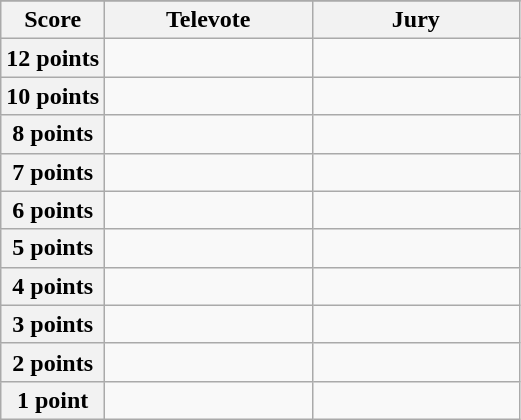<table class="wikitable">
<tr>
</tr>
<tr>
<th scope="col" width="20%">Score</th>
<th scope="col" width="40%">Televote</th>
<th scope="col" width="40%">Jury</th>
</tr>
<tr>
<th scope="row">12 points</th>
<td></td>
<td></td>
</tr>
<tr>
<th scope="row">10 points</th>
<td></td>
<td></td>
</tr>
<tr>
<th scope="row">8 points</th>
<td></td>
<td></td>
</tr>
<tr>
<th scope="row">7 points</th>
<td></td>
<td></td>
</tr>
<tr>
<th scope="row">6 points</th>
<td></td>
<td></td>
</tr>
<tr>
<th scope="row">5 points</th>
<td></td>
<td></td>
</tr>
<tr>
<th scope="row">4 points</th>
<td></td>
<td></td>
</tr>
<tr>
<th scope="row">3 points</th>
<td></td>
<td></td>
</tr>
<tr>
<th scope="row">2 points</th>
<td></td>
<td></td>
</tr>
<tr>
<th scope="row">1 point</th>
<td></td>
<td></td>
</tr>
</table>
